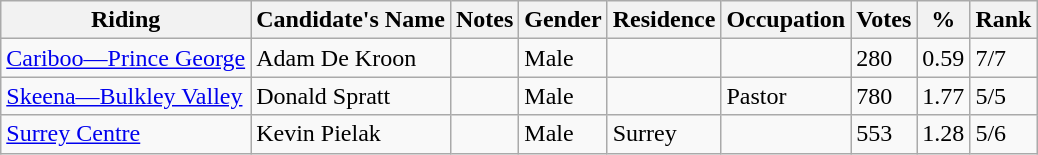<table class="wikitable sortable">
<tr>
<th>Riding<br></th>
<th>Candidate's Name</th>
<th>Notes</th>
<th>Gender</th>
<th>Residence</th>
<th>Occupation</th>
<th>Votes</th>
<th>%</th>
<th>Rank</th>
</tr>
<tr>
<td><a href='#'>Cariboo—Prince George</a></td>
<td>Adam De Kroon</td>
<td></td>
<td>Male</td>
<td></td>
<td></td>
<td>280</td>
<td>0.59</td>
<td>7/7</td>
</tr>
<tr>
<td><a href='#'>Skeena—Bulkley Valley</a></td>
<td>Donald Spratt</td>
<td></td>
<td>Male</td>
<td></td>
<td>Pastor</td>
<td>780</td>
<td>1.77</td>
<td>5/5</td>
</tr>
<tr>
<td><a href='#'>Surrey Centre</a></td>
<td>Kevin Pielak</td>
<td></td>
<td>Male</td>
<td>Surrey</td>
<td></td>
<td>553</td>
<td>1.28</td>
<td>5/6</td>
</tr>
</table>
